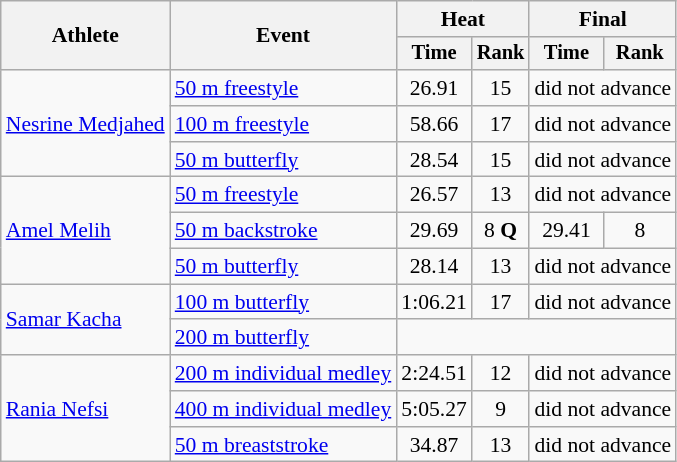<table class=wikitable style="font-size:90%">
<tr>
<th rowspan="2">Athlete</th>
<th rowspan="2">Event</th>
<th colspan="2">Heat</th>
<th colspan="2">Final</th>
</tr>
<tr style="font-size:95%">
<th>Time</th>
<th>Rank</th>
<th>Time</th>
<th>Rank</th>
</tr>
<tr align=center>
<td align=left rowspan=3><a href='#'>Nesrine Medjahed</a></td>
<td align=left><a href='#'>50 m freestyle</a></td>
<td>26.91</td>
<td>15</td>
<td colspan=2>did not advance</td>
</tr>
<tr align=center>
<td align=left><a href='#'>100 m freestyle</a></td>
<td>58.66</td>
<td>17</td>
<td colspan=2>did not advance</td>
</tr>
<tr align=center>
<td align=left><a href='#'>50 m butterfly</a></td>
<td>28.54</td>
<td>15</td>
<td colspan=2>did not advance</td>
</tr>
<tr align=center>
<td align=left rowspan=3><a href='#'>Amel Melih</a></td>
<td align=left><a href='#'>50 m freestyle</a></td>
<td>26.57</td>
<td>13</td>
<td colspan=2>did not advance</td>
</tr>
<tr align=center>
<td align=left><a href='#'>50 m backstroke</a></td>
<td>29.69</td>
<td>8 <strong>Q</strong></td>
<td>29.41</td>
<td>8</td>
</tr>
<tr align=center>
<td align=left><a href='#'>50 m butterfly</a></td>
<td>28.14</td>
<td>13</td>
<td colspan=2>did not advance</td>
</tr>
<tr align=center>
<td align=left rowspan=2><a href='#'>Samar Kacha</a></td>
<td align=left><a href='#'>100 m butterfly</a></td>
<td>1:06.21</td>
<td>17</td>
<td colspan=2>did not advance</td>
</tr>
<tr align=center>
<td align=left><a href='#'>200 m butterfly</a></td>
<td colspan=4></td>
</tr>
<tr align=center>
<td align=left rowspan=3><a href='#'>Rania Nefsi</a></td>
<td align=left><a href='#'>200 m individual medley</a></td>
<td>2:24.51</td>
<td>12</td>
<td colspan=2>did not advance</td>
</tr>
<tr align=center>
<td align=left><a href='#'>400 m individual medley</a></td>
<td>5:05.27</td>
<td>9</td>
<td colspan=2>did not advance</td>
</tr>
<tr align=center>
<td align=left><a href='#'>50 m breaststroke</a></td>
<td>34.87</td>
<td>13</td>
<td colspan=2>did not advance</td>
</tr>
</table>
